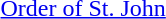<table>
<tr>
<td></td>
<td><a href='#'>Order of St. John</a></td>
<td></td>
</tr>
<tr>
</tr>
</table>
